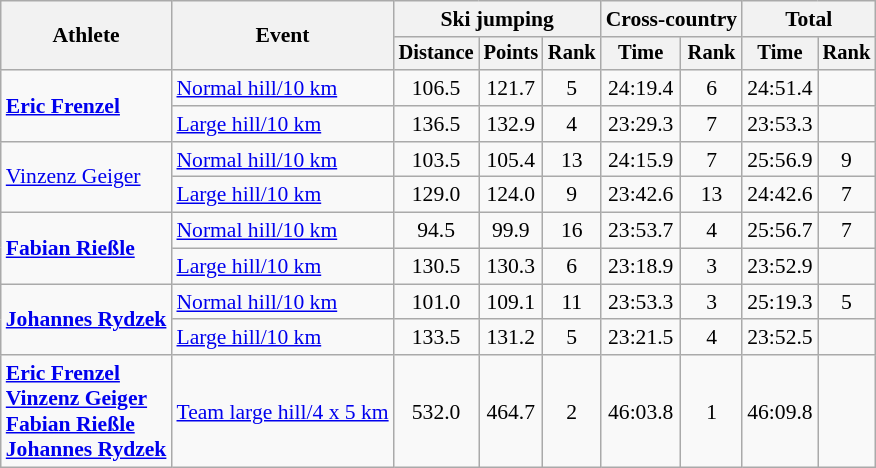<table class="wikitable" style="font-size:90%">
<tr>
<th rowspan="2">Athlete</th>
<th rowspan="2">Event</th>
<th colspan="3">Ski jumping</th>
<th colspan="2">Cross-country</th>
<th colspan="2">Total</th>
</tr>
<tr style="font-size:95%">
<th>Distance</th>
<th>Points</th>
<th>Rank</th>
<th>Time</th>
<th>Rank</th>
<th>Time</th>
<th>Rank</th>
</tr>
<tr align=center>
<td align=left rowspan=2><strong><a href='#'>Eric Frenzel</a></strong></td>
<td align=left><a href='#'>Normal hill/10 km</a></td>
<td>106.5</td>
<td>121.7</td>
<td>5</td>
<td>24:19.4</td>
<td>6</td>
<td>24:51.4</td>
<td></td>
</tr>
<tr align=center>
<td align=left><a href='#'>Large hill/10 km</a></td>
<td>136.5</td>
<td>132.9</td>
<td>4</td>
<td>23:29.3</td>
<td>7</td>
<td>23:53.3</td>
<td></td>
</tr>
<tr align=center>
<td align=left rowspan=2><a href='#'>Vinzenz Geiger</a></td>
<td align=left><a href='#'>Normal hill/10 km</a></td>
<td>103.5</td>
<td>105.4</td>
<td>13</td>
<td>24:15.9</td>
<td>7</td>
<td>25:56.9</td>
<td>9</td>
</tr>
<tr align=center>
<td align=left><a href='#'>Large hill/10 km</a></td>
<td>129.0</td>
<td>124.0</td>
<td>9</td>
<td>23:42.6</td>
<td>13</td>
<td>24:42.6</td>
<td>7</td>
</tr>
<tr align=center>
<td align=left rowspan=2><strong><a href='#'>Fabian Rießle</a></strong></td>
<td align=left><a href='#'>Normal hill/10 km</a></td>
<td>94.5</td>
<td>99.9</td>
<td>16</td>
<td>23:53.7</td>
<td>4</td>
<td>25:56.7</td>
<td>7</td>
</tr>
<tr align=center>
<td align=left><a href='#'>Large hill/10 km</a></td>
<td>130.5</td>
<td>130.3</td>
<td>6</td>
<td>23:18.9</td>
<td>3</td>
<td>23:52.9</td>
<td></td>
</tr>
<tr align=center>
<td align=left rowspan=2><strong><a href='#'>Johannes Rydzek</a></strong></td>
<td align=left><a href='#'>Normal hill/10 km</a></td>
<td>101.0</td>
<td>109.1</td>
<td>11</td>
<td>23:53.3</td>
<td>3</td>
<td>25:19.3</td>
<td>5</td>
</tr>
<tr align=center>
<td align=left><a href='#'>Large hill/10 km</a></td>
<td>133.5</td>
<td>131.2</td>
<td>5</td>
<td>23:21.5</td>
<td>4</td>
<td>23:52.5</td>
<td></td>
</tr>
<tr align=center>
<td align=left><strong><a href='#'>Eric Frenzel</a><br><a href='#'>Vinzenz Geiger</a><br><a href='#'>Fabian Rießle</a><br><a href='#'>Johannes Rydzek</a></strong></td>
<td align=left><a href='#'>Team large hill/4 x 5 km</a></td>
<td>532.0</td>
<td>464.7</td>
<td>2</td>
<td>46:03.8</td>
<td>1</td>
<td>46:09.8</td>
<td></td>
</tr>
</table>
